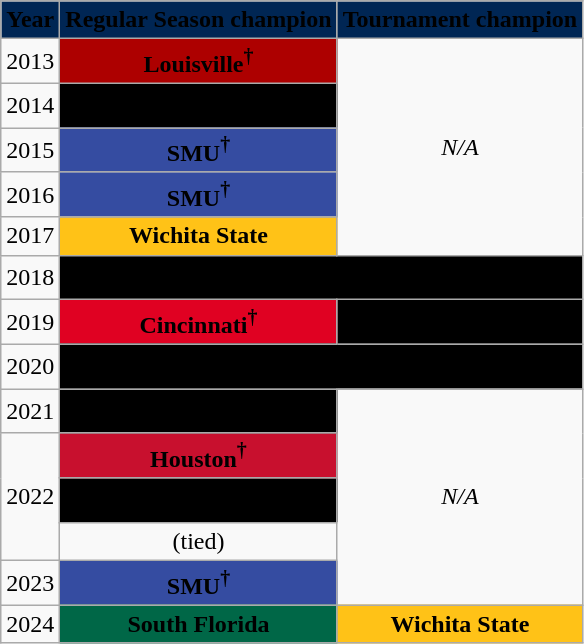<table class="wikitable" style="text-align: center;">
<tr>
<th style="background:#002654;"><span>Year</span></th>
<th style="background:#002654;"><span>Regular Season champion</span></th>
<th style="background:#002654;"><span>Tournament champion</span></th>
</tr>
<tr>
<td>2013</td>
<td style="background:#AD0000;"><span><strong>Louisville<sup>†</sup></strong></span></td>
<td rowspan="5"><em>N/A<span></span></em></td>
</tr>
<tr>
<td>2014</td>
<td style="background:#000000;"><span><strong>UCF<sup>†</sup></strong></span></td>
</tr>
<tr>
<td>2015</td>
<td style="background:#354ca1;"><span><strong>SMU<sup>†</sup></strong></span></td>
</tr>
<tr>
<td>2016</td>
<td style="background:#354ca1;"><span><strong>SMU<sup>†</sup></strong></span></td>
</tr>
<tr>
<td>2017</td>
<td style="background:#ffc217;"><span><strong>Wichita State</strong></span></td>
</tr>
<tr>
<td>2018</td>
<td colspan="2" style="background:#000000;"><span><strong>UCF<sup>†</sup></strong></span></td>
</tr>
<tr>
<td>2019</td>
<td style="background:#e00122;"><span><strong>Cincinnati<sup>†</sup></strong></span></td>
<td style="background:#000000;"><span><strong>UCF<sup>†</sup></strong></span></td>
</tr>
<tr>
<td>2020</td>
<td colspan="2" style="background:#000000;"><span><strong>UCF<sup>†</sup></strong></span></td>
</tr>
<tr>
<td>2021</td>
<td style="background:#000000;"><span><strong>UCF<sup>†</sup></strong></span></td>
<td rowspan=5><em>N/A<span></span></em></td>
</tr>
<tr>
<td rowspan="3">2022</td>
<td style="background:#c8102e;"><span><strong>Houston<sup>†</sup></strong></span></td>
</tr>
<tr>
<td style="background:#000000;"><span><strong>UCF<sup>†</sup></strong></span></td>
</tr>
<tr>
<td>(tied)</td>
</tr>
<tr>
<td>2023</td>
<td style="background:#354ca1;"><span><strong>SMU<sup>†</sup></strong></span></td>
</tr>
<tr>
<td>2024</td>
<td style="background:#006747;"><span><strong>South Florida</strong></span></td>
<td style="background:#ffc217;"><span><strong>Wichita State</strong></span></td>
</tr>
</table>
